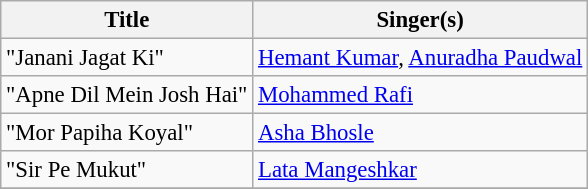<table class="wikitable" style="font-size:95%;">
<tr>
<th>Title</th>
<th>Singer(s)</th>
</tr>
<tr>
<td>"Janani Jagat Ki"</td>
<td><a href='#'>Hemant Kumar</a>, <a href='#'>Anuradha Paudwal</a></td>
</tr>
<tr>
<td>"Apne Dil Mein Josh Hai"</td>
<td><a href='#'>Mohammed Rafi</a></td>
</tr>
<tr>
<td>"Mor Papiha Koyal"</td>
<td><a href='#'>Asha Bhosle</a></td>
</tr>
<tr>
<td>"Sir Pe Mukut"</td>
<td><a href='#'>Lata Mangeshkar</a></td>
</tr>
<tr>
</tr>
</table>
